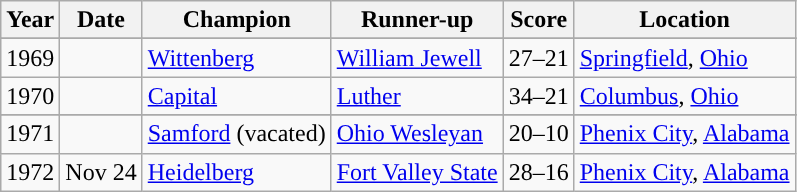<table class="wikitable sortable">
<tr>
<th width=px>Year</th>
<th width=px>Date</th>
<th width=px>Champion</th>
<th width=px>Runner-up</th>
<th width=px>Score</th>
<th width=px>Location</th>
</tr>
<tr>
</tr>
<tr>
<td>1969</td>
<td></td>
<td><a href='#'>Wittenberg</a></td>
<td><a href='#'>William Jewell</a></td>
<td align=center>27–21</td>
<td><a href='#'>Springfield</a>, <a href='#'>Ohio</a></td>
</tr>
<tr>
<td>1970</td>
<td></td>
<td><a href='#'>Capital</a></td>
<td><a href='#'>Luther</a></td>
<td align=center>34–21</td>
<td><a href='#'>Columbus</a>, <a href='#'>Ohio</a></td>
</tr>
<tr>
</tr>
<tr>
<td>1971</td>
<td></td>
<td><a href='#'>Samford</a> (vacated)</td>
<td><a href='#'>Ohio Wesleyan</a></td>
<td align=center>20–10</td>
<td><a href='#'>Phenix City</a>, <a href='#'>Alabama</a></td>
</tr>
<tr>
<td>1972</td>
<td>Nov 24</td>
<td><a href='#'>Heidelberg</a></td>
<td><a href='#'>Fort Valley State</a></td>
<td align=center>28–16</td>
<td><a href='#'>Phenix City</a>, <a href='#'>Alabama</a></td>
</tr>
</table>
